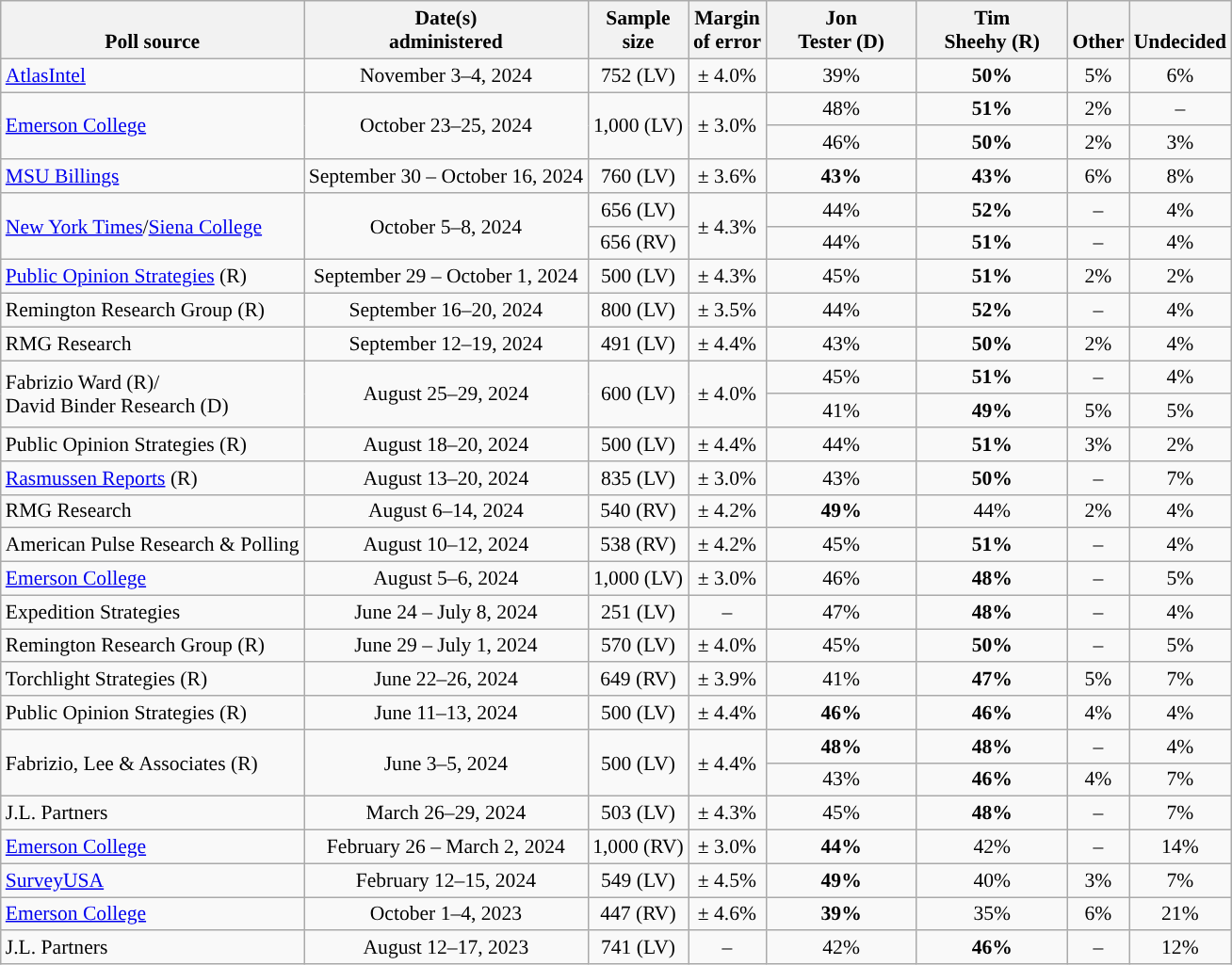<table class="wikitable" style="font-size:90%;text-align:center;">
<tr valign=bottom>
<th>Poll source</th>
<th>Date(s)<br>administered</th>
<th>Sample<br>size</th>
<th>Margin<br>of error</th>
<th style="width:100px;">Jon<br>Tester (D)</th>
<th style="width:100px;">Tim<br>Sheehy (R)</th>
<th>Other</th>
<th>Undecided</th>
</tr>
<tr>
<td style="text-align:left;"><a href='#'>AtlasIntel</a></td>
<td>November 3–4, 2024</td>
<td>752 (LV)</td>
<td>± 4.0%</td>
<td>39%</td>
<td><strong>50%</strong></td>
<td>5%</td>
<td>6%</td>
</tr>
<tr>
<td rowspan="2" style="text-align:left"><a href='#'>Emerson College</a></td>
<td rowspan="2">October 23–25, 2024</td>
<td rowspan="2">1,000 (LV)</td>
<td rowspan="2">± 3.0%</td>
<td>48%</td>
<td><strong>51%</strong></td>
<td>2%</td>
<td>–</td>
</tr>
<tr>
<td>46%</td>
<td><strong>50%</strong></td>
<td>2%</td>
<td>3%</td>
</tr>
<tr>
<td style="text-align:left;"><a href='#'>MSU Billings</a></td>
<td>September 30 – October 16, 2024</td>
<td>760 (LV)</td>
<td>± 3.6%</td>
<td><strong>43%</strong></td>
<td><strong>43%</strong></td>
<td>6%</td>
<td>8%</td>
</tr>
<tr>
<td style="text-align:left;" rowspan="2"><a href='#'>New York Times</a>/<a href='#'>Siena College</a></td>
<td rowspan="2">October 5–8, 2024</td>
<td>656 (LV)</td>
<td rowspan="2">± 4.3%</td>
<td>44%</td>
<td><strong>52%</strong></td>
<td>–</td>
<td>4%</td>
</tr>
<tr>
<td>656 (RV)</td>
<td>44%</td>
<td><strong>51%</strong></td>
<td>–</td>
<td>4%</td>
</tr>
<tr>
<td style="text-align:left"><a href='#'>Public Opinion Strategies</a> (R)</td>
<td>September 29 – October 1, 2024</td>
<td>500 (LV)</td>
<td>± 4.3%</td>
<td>45%</td>
<td><strong>51%</strong></td>
<td>2%</td>
<td>2%</td>
</tr>
<tr>
<td style="text-align:left;">Remington Research Group (R)</td>
<td>September 16–20, 2024</td>
<td>800 (LV)</td>
<td>± 3.5%</td>
<td>44%</td>
<td><strong>52%</strong></td>
<td>–</td>
<td>4%</td>
</tr>
<tr>
<td style="text-align:left;">RMG Research</td>
<td>September 12–19, 2024</td>
<td>491 (LV)</td>
<td>± 4.4%</td>
<td>43%</td>
<td><strong>50%</strong></td>
<td>2%</td>
<td>4%</td>
</tr>
<tr>
<td rowspan=2 style="text-align:left">Fabrizio Ward (R)/<br>David Binder Research (D)</td>
<td rowspan=2>August 25–29, 2024</td>
<td rowspan=2>600 (LV)</td>
<td rowspan=2>± 4.0%</td>
<td>45%</td>
<td><strong>51%</strong></td>
<td>–</td>
<td>4%</td>
</tr>
<tr>
<td>41%</td>
<td><strong>49%</strong></td>
<td>5%</td>
<td>5%</td>
</tr>
<tr>
<td style="text-align:left;">Public Opinion Strategies (R)</td>
<td>August 18–20, 2024</td>
<td>500 (LV)</td>
<td>± 4.4%</td>
<td>44%</td>
<td><strong>51%</strong></td>
<td>3%</td>
<td>2%</td>
</tr>
<tr>
<td style="text-align:left;"><a href='#'>Rasmussen Reports</a> (R)</td>
<td data-sort-value="2024-08-15">August 13–20, 2024</td>
<td>835 (LV)</td>
<td>± 3.0%</td>
<td>43%</td>
<td><strong>50%</strong></td>
<td>–</td>
<td>7%</td>
</tr>
<tr>
<td style="text-align:left;">RMG Research</td>
<td data-sort-value="2024-08-15">August 6–14, 2024</td>
<td>540 (RV)</td>
<td>± 4.2%</td>
<td><strong>49%</strong></td>
<td>44%</td>
<td>2%</td>
<td>4%</td>
</tr>
<tr>
<td style="text-align:left;">American Pulse Research & Polling</td>
<td data-sort-value="2024-08-12">August 10–12, 2024</td>
<td>538 (RV)</td>
<td>± 4.2%</td>
<td>45%</td>
<td><strong>51%</strong></td>
<td>–</td>
<td>4%</td>
</tr>
<tr>
<td style="text-align:left;"><a href='#'>Emerson College</a></td>
<td data-sort-value="2024-08-08">August 5–6, 2024</td>
<td>1,000 (LV)</td>
<td>± 3.0%</td>
<td>46%</td>
<td><strong>48%</strong></td>
<td>–</td>
<td>5%</td>
</tr>
<tr>
<td style="text-align:left;">Expedition Strategies</td>
<td data-sort-value="2024-10-21">June 24 – July 8, 2024</td>
<td>251 (LV)</td>
<td>–</td>
<td>47%</td>
<td><strong>48%</strong></td>
<td>–</td>
<td>4%</td>
</tr>
<tr>
<td style="text-align:left;">Remington Research Group (R)</td>
<td data-sort-value="2024-06-20">June 29 – July 1, 2024</td>
<td>570 (LV)</td>
<td>± 4.0%</td>
<td>45%</td>
<td><strong>50%</strong></td>
<td>–</td>
<td>5%</td>
</tr>
<tr>
<td style="text-align:left;">Torchlight Strategies (R)</td>
<td>June 22–26, 2024</td>
<td>649 (RV)</td>
<td>± 3.9%</td>
<td>41%</td>
<td><strong>47%</strong></td>
<td>5%</td>
<td>7%</td>
</tr>
<tr>
<td style="text-align:left;">Public Opinion Strategies (R)</td>
<td>June 11–13, 2024</td>
<td>500 (LV)</td>
<td>± 4.4%</td>
<td><strong>46%</strong></td>
<td><strong>46%</strong></td>
<td>4%</td>
<td>4%</td>
</tr>
<tr>
<td rowspan=2 style="text-align:left">Fabrizio, Lee & Associates (R)</td>
<td rowspan=2>June 3–5, 2024</td>
<td rowspan=2>500 (LV)</td>
<td rowspan=2>± 4.4%</td>
<td><strong>48%</strong></td>
<td><strong>48%</strong></td>
<td>–</td>
<td>4%</td>
</tr>
<tr>
<td>43%</td>
<td><strong>46%</strong></td>
<td>4%</td>
<td>7%</td>
</tr>
<tr>
<td style="text-align:left;">J.L. Partners</td>
<td>March 26–29, 2024</td>
<td>503 (LV)</td>
<td>± 4.3%</td>
<td>45%</td>
<td><strong>48%</strong></td>
<td>–</td>
<td>7%</td>
</tr>
<tr>
<td style="text-align:left;"><a href='#'>Emerson College</a></td>
<td>February 26 – March 2, 2024</td>
<td>1,000 (RV)</td>
<td>± 3.0%</td>
<td><strong>44%</strong></td>
<td>42%</td>
<td>–</td>
<td>14%</td>
</tr>
<tr>
<td style="text-align:left;"><a href='#'>SurveyUSA</a></td>
<td>February 12–15, 2024</td>
<td>549 (LV)</td>
<td>± 4.5%</td>
<td><strong>49%</strong></td>
<td>40%</td>
<td>3%</td>
<td>7%</td>
</tr>
<tr>
<td style="text-align:left;"><a href='#'>Emerson College</a></td>
<td>October 1–4, 2023</td>
<td>447 (RV)</td>
<td>± 4.6%</td>
<td><strong>39%</strong></td>
<td>35%</td>
<td>6%</td>
<td>21%</td>
</tr>
<tr>
<td rowspan=2 style="text-align:left">J.L. Partners</td>
<td>August 12–17, 2023</td>
<td>741 (LV)</td>
<td>–</td>
<td>42%</td>
<td><strong>46%</strong></td>
<td>–</td>
<td>12%</td>
</tr>
</table>
